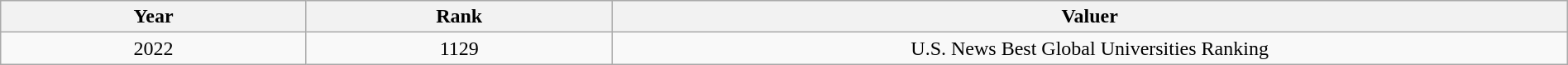<table class="wikitable sortable" width="100%">
<tr>
<th width="8%">Year</th>
<th width="8%">Rank</th>
<th width="25%">Valuer</th>
</tr>
<tr>
<td align="center">2022</td>
<td align="center">1129</td>
<td align="center">U.S. News Best Global Universities Ranking</td>
</tr>
</table>
